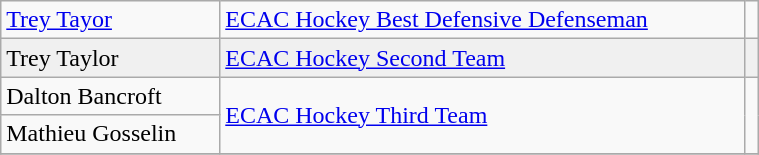<table class="wikitable" width=40%>
<tr>
<td><a href='#'>Trey Tayor</a></td>
<td><a href='#'>ECAC Hockey Best Defensive Defenseman</a></td>
<td></td>
</tr>
<tr bgcolor=f0f0f0>
<td>Trey Taylor</td>
<td rowspan=1><a href='#'>ECAC Hockey Second Team</a></td>
<td rowspan=1></td>
</tr>
<tr>
<td>Dalton Bancroft</td>
<td rowspan=2><a href='#'>ECAC Hockey Third Team</a></td>
<td rowspan=2></td>
</tr>
<tr>
<td>Mathieu Gosselin</td>
</tr>
<tr>
</tr>
</table>
